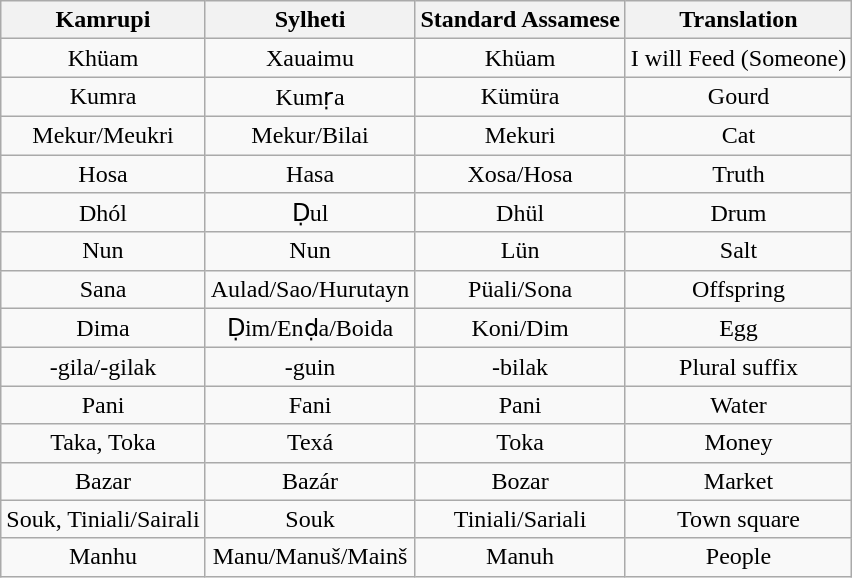<table class="wikitable" style="text-align:center;" align="center">
<tr>
<th>Kamrupi</th>
<th>Sylheti</th>
<th>Standard Assamese</th>
<th>Translation</th>
</tr>
<tr>
<td>Khüam</td>
<td>Xauaimu</td>
<td>Khüam</td>
<td>I will Feed (Someone)</td>
</tr>
<tr>
<td>Kumra</td>
<td>Kumṛa</td>
<td>Kümüra</td>
<td>Gourd</td>
</tr>
<tr>
<td>Mekur/Meukri</td>
<td>Mekur/Bilai</td>
<td>Mekuri</td>
<td>Cat</td>
</tr>
<tr>
<td>Hosa</td>
<td>Hasa</td>
<td>Xosa/Hosa</td>
<td>Truth</td>
</tr>
<tr>
<td>Dhól</td>
<td>Ḍul</td>
<td>Dhül</td>
<td>Drum</td>
</tr>
<tr>
<td>Nun</td>
<td>Nun</td>
<td>Lün</td>
<td>Salt</td>
</tr>
<tr>
<td>Sana</td>
<td>Aulad/Sao/Hurutayn</td>
<td>Püali/Sona</td>
<td>Offspring</td>
</tr>
<tr>
<td>Dima</td>
<td>Ḍim/Enḍa/Boida</td>
<td>Koni/Dim</td>
<td>Egg</td>
</tr>
<tr>
<td>-gila/-gilak</td>
<td>-guin</td>
<td>-bilak</td>
<td>Plural suffix</td>
</tr>
<tr>
<td>Pani</td>
<td>Fani</td>
<td>Pani</td>
<td>Water</td>
</tr>
<tr>
<td>Taka, Toka</td>
<td>Texá</td>
<td>Toka</td>
<td>Money</td>
</tr>
<tr>
<td>Bazar</td>
<td>Bazár</td>
<td>Bozar</td>
<td>Market</td>
</tr>
<tr>
<td>Souk, Tiniali/Sairali</td>
<td>Souk</td>
<td>Tiniali/Sariali</td>
<td>Town square</td>
</tr>
<tr>
<td>Manhu</td>
<td>Manu/Manuš/Mainš</td>
<td>Manuh</td>
<td>People</td>
</tr>
</table>
